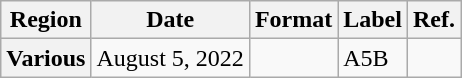<table class="wikitable plainrowheaders">
<tr>
<th>Region</th>
<th>Date</th>
<th>Format</th>
<th>Label</th>
<th>Ref.</th>
</tr>
<tr>
<th scope="row">Various</th>
<td>August 5, 2022</td>
<td></td>
<td>A5B</td>
<td></td>
</tr>
</table>
